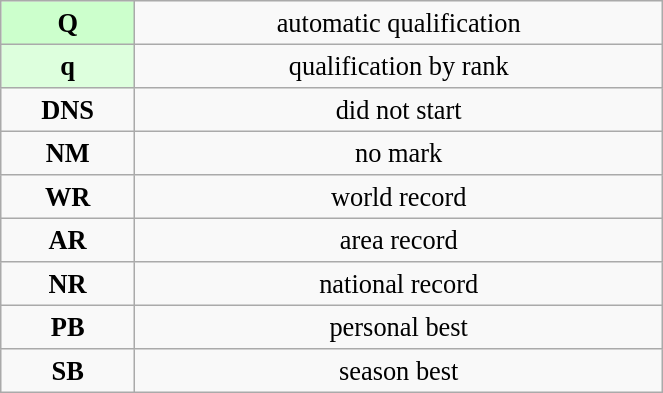<table class="wikitable" style=" text-align:center; font-size:110%;" width="35%">
<tr>
<td bgcolor="ccffcc"><strong>Q</strong></td>
<td>automatic qualification</td>
</tr>
<tr>
<td bgcolor="ddffdd"><strong>q</strong></td>
<td>qualification by rank</td>
</tr>
<tr>
<td><strong>DNS</strong></td>
<td>did not start</td>
</tr>
<tr>
<td><strong>NM</strong></td>
<td>no mark</td>
</tr>
<tr>
<td><strong>WR</strong></td>
<td>world record</td>
</tr>
<tr>
<td><strong>AR</strong></td>
<td>area record</td>
</tr>
<tr>
<td><strong>NR</strong></td>
<td>national record</td>
</tr>
<tr>
<td><strong>PB</strong></td>
<td>personal best</td>
</tr>
<tr>
<td><strong>SB</strong></td>
<td>season best</td>
</tr>
</table>
